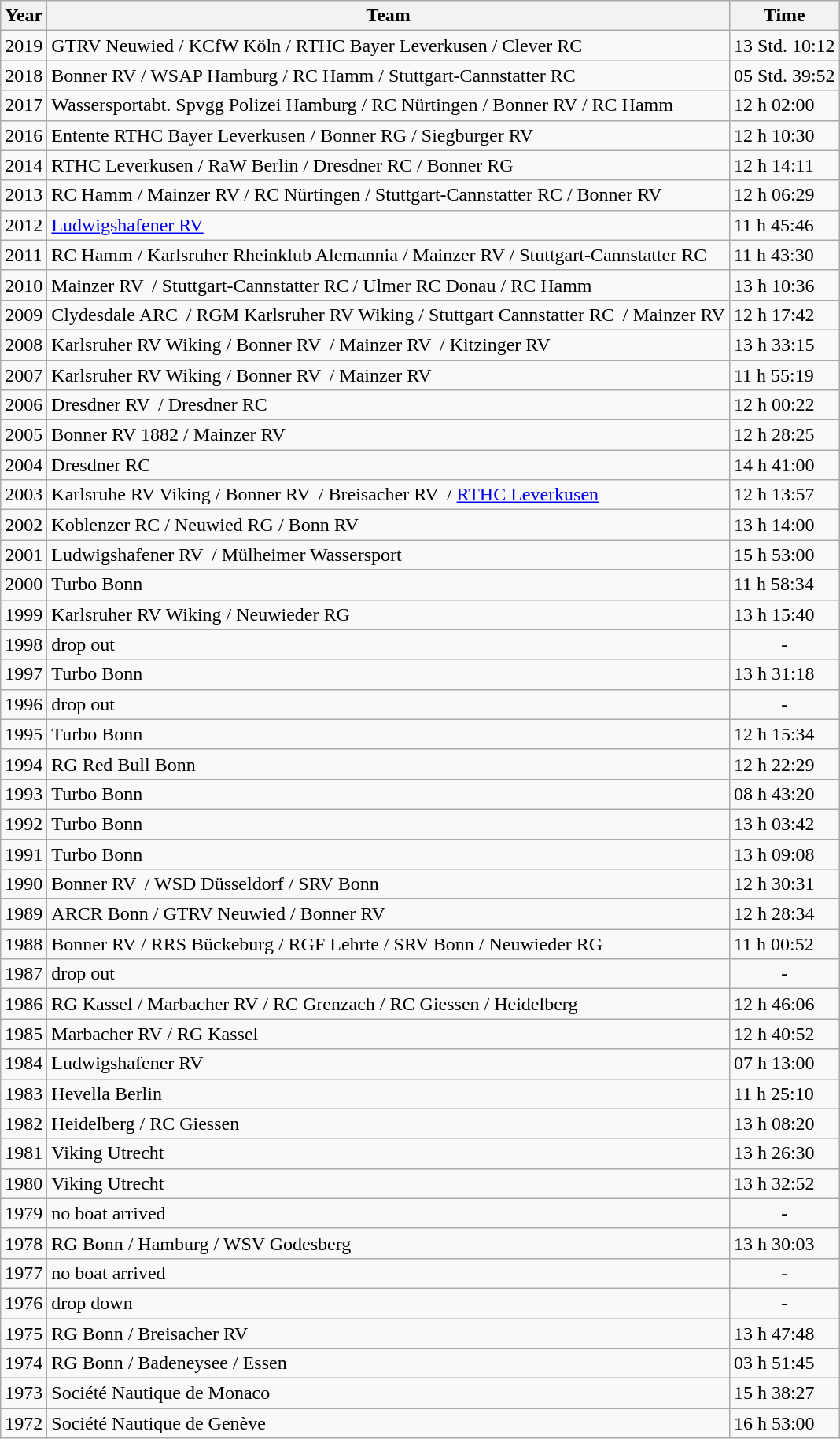<table class="wikitable">
<tr>
<th>Year</th>
<th>Team</th>
<th>Time</th>
</tr>
<tr>
<td>2019</td>
<td>GTRV Neuwied / KCfW Köln / RTHC Bayer Leverkusen / Clever RC</td>
<td>13 Std. 10:12</td>
</tr>
<tr>
<td>2018</td>
<td>Bonner RV / WSAP Hamburg / RC Hamm / Stuttgart-Cannstatter RC</td>
<td>05 Std. 39:52</td>
</tr>
<tr>
<td>2017</td>
<td>Wassersportabt. Spvgg Polizei Hamburg / RC Nürtingen / Bonner RV / RC Hamm</td>
<td>12 h 02:00</td>
</tr>
<tr>
<td>2016</td>
<td>Entente RTHC Bayer Leverkusen / Bonner RG / Siegburger RV</td>
<td>12 h 10:30</td>
</tr>
<tr>
<td>2014</td>
<td>RTHC Leverkusen / RaW Berlin / Dresdner RC / Bonner RG</td>
<td>12 h 14:11</td>
</tr>
<tr>
<td>2013</td>
<td>RC Hamm / Mainzer RV / RC Nürtingen / Stuttgart-Cannstatter RC / Bonner RV</td>
<td>12 h 06:29</td>
</tr>
<tr>
<td>2012</td>
<td><a href='#'>Ludwigshafener RV</a></td>
<td>11 h 45:46</td>
</tr>
<tr>
<td>2011</td>
<td>RC Hamm / Karlsruher Rheinklub Alemannia / Mainzer RV / Stuttgart-Cannstatter RC</td>
<td>11 h 43:30</td>
</tr>
<tr>
<td>2010</td>
<td>Mainzer RV  / Stuttgart-Cannstatter RC / Ulmer RC Donau / RC Hamm</td>
<td>13 h 10:36</td>
</tr>
<tr>
<td>2009</td>
<td>Clydesdale ARC  / RGM Karlsruher RV Wiking / Stuttgart Cannstatter RC  / Mainzer RV</td>
<td>12 h 17:42</td>
</tr>
<tr>
<td>2008</td>
<td>Karlsruher RV Wiking / Bonner RV  / Mainzer RV  / Kitzinger RV</td>
<td>13 h 33:15</td>
</tr>
<tr>
<td>2007</td>
<td>Karlsruher RV Wiking / Bonner RV  / Mainzer RV</td>
<td>11 h 55:19</td>
</tr>
<tr>
<td>2006</td>
<td>Dresdner RV  / Dresdner RC</td>
<td>12 h 00:22</td>
</tr>
<tr>
<td>2005</td>
<td>Bonner RV 1882 / Mainzer RV</td>
<td>12 h 28:25</td>
</tr>
<tr>
<td>2004</td>
<td>Dresdner RC</td>
<td>14 h 41:00</td>
</tr>
<tr>
<td>2003</td>
<td>Karlsruhe RV Viking / Bonner RV  / Breisacher RV  / <a href='#'>RTHC Leverkusen</a></td>
<td>12 h 13:57</td>
</tr>
<tr>
<td>2002</td>
<td>Koblenzer RC / Neuwied RG / Bonn RV</td>
<td>13 h 14:00</td>
</tr>
<tr>
<td>2001</td>
<td>Ludwigshafener RV  / Mülheimer Wassersport</td>
<td>15 h 53:00</td>
</tr>
<tr>
<td>2000</td>
<td>Turbo Bonn</td>
<td>11 h 58:34</td>
</tr>
<tr>
<td>1999</td>
<td>Karlsruher RV Wiking / Neuwieder RG</td>
<td>13 h 15:40</td>
</tr>
<tr>
<td>1998</td>
<td>drop out</td>
<td style="text-align:center">-</td>
</tr>
<tr>
<td>1997</td>
<td>Turbo Bonn</td>
<td>13 h 31:18</td>
</tr>
<tr>
<td>1996</td>
<td>drop out</td>
<td style="text-align:center">-</td>
</tr>
<tr>
<td>1995</td>
<td>Turbo Bonn</td>
<td>12 h 15:34</td>
</tr>
<tr>
<td>1994</td>
<td>RG Red Bull Bonn</td>
<td>12 h 22:29</td>
</tr>
<tr>
<td>1993</td>
<td>Turbo Bonn</td>
<td>08 h 43:20</td>
</tr>
<tr>
<td>1992</td>
<td>Turbo Bonn</td>
<td>13 h 03:42</td>
</tr>
<tr>
<td>1991</td>
<td>Turbo Bonn</td>
<td>13 h 09:08</td>
</tr>
<tr>
<td>1990</td>
<td>Bonner RV  / WSD Düsseldorf / SRV Bonn</td>
<td>12 h 30:31</td>
</tr>
<tr>
<td>1989</td>
<td>ARCR Bonn / GTRV Neuwied / Bonner RV</td>
<td>12 h 28:34</td>
</tr>
<tr>
<td>1988</td>
<td>Bonner RV / RRS Bückeburg / RGF Lehrte / SRV Bonn / Neuwieder RG</td>
<td>11 h 00:52</td>
</tr>
<tr>
<td>1987</td>
<td>drop out</td>
<td style="text-align:center">-</td>
</tr>
<tr>
<td>1986</td>
<td>RG Kassel / Marbacher RV / RC Grenzach / RC Giessen / Heidelberg</td>
<td>12 h 46:06</td>
</tr>
<tr>
<td>1985</td>
<td>Marbacher RV / RG Kassel</td>
<td>12 h 40:52</td>
</tr>
<tr>
<td>1984</td>
<td>Ludwigshafener RV</td>
<td>07 h 13:00</td>
</tr>
<tr>
<td>1983</td>
<td>Hevella Berlin</td>
<td>11 h 25:10</td>
</tr>
<tr>
<td>1982</td>
<td>Heidelberg / RC Giessen</td>
<td>13 h 08:20</td>
</tr>
<tr>
<td>1981</td>
<td>Viking Utrecht</td>
<td>13 h 26:30</td>
</tr>
<tr>
<td>1980</td>
<td>Viking Utrecht</td>
<td>13 h 32:52</td>
</tr>
<tr>
<td>1979</td>
<td>no boat arrived</td>
<td style="text-align:center">-</td>
</tr>
<tr>
<td>1978</td>
<td>RG Bonn / Hamburg / WSV Godesberg</td>
<td>13 h 30:03</td>
</tr>
<tr>
<td>1977</td>
<td>no boat arrived</td>
<td style="text-align:center">-</td>
</tr>
<tr>
<td>1976</td>
<td>drop down</td>
<td style="text-align:center">-</td>
</tr>
<tr>
<td>1975</td>
<td>RG Bonn / Breisacher RV</td>
<td>13 h 47:48</td>
</tr>
<tr>
<td>1974</td>
<td>RG Bonn / Badeneysee / Essen</td>
<td>03 h 51:45</td>
</tr>
<tr>
<td>1973</td>
<td>Société Nautique de Monaco</td>
<td>15 h 38:27</td>
</tr>
<tr>
<td>1972</td>
<td>Société Nautique de Genève</td>
<td>16 h 53:00</td>
</tr>
</table>
